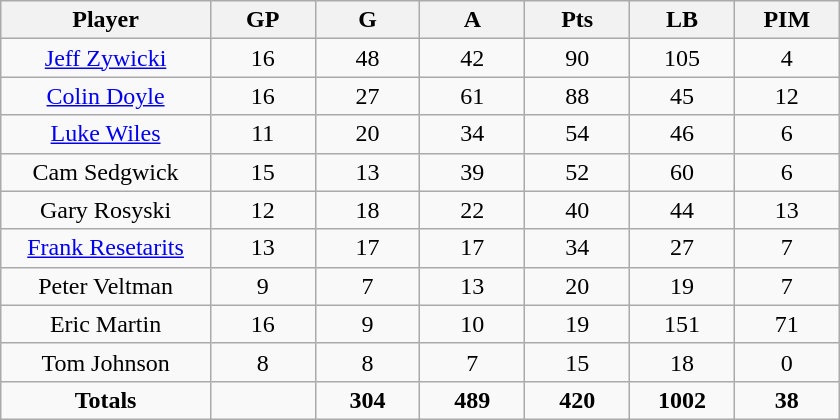<table class="wikitable sortable">
<tr align=center>
<th width="20%">Player</th>
<th width="10%">GP</th>
<th width="10%">G</th>
<th width="10%">A</th>
<th width="10%">Pts</th>
<th width="10%">LB</th>
<th width="10%">PIM</th>
</tr>
<tr align=center>
<td><a href='#'>Jeff Zywicki</a></td>
<td>16</td>
<td>48</td>
<td>42</td>
<td>90</td>
<td>105</td>
<td>4</td>
</tr>
<tr align=center>
<td><a href='#'>Colin Doyle</a></td>
<td>16</td>
<td>27</td>
<td>61</td>
<td>88</td>
<td>45</td>
<td>12</td>
</tr>
<tr align=center>
<td><a href='#'>Luke Wiles</a></td>
<td>11</td>
<td>20</td>
<td>34</td>
<td>54</td>
<td>46</td>
<td>6</td>
</tr>
<tr align=center>
<td>Cam Sedgwick</td>
<td>15</td>
<td>13</td>
<td>39</td>
<td>52</td>
<td>60</td>
<td>6</td>
</tr>
<tr align=center>
<td>Gary Rosyski</td>
<td>12</td>
<td>18</td>
<td>22</td>
<td>40</td>
<td>44</td>
<td>13</td>
</tr>
<tr align=center>
<td><a href='#'>Frank Resetarits</a></td>
<td>13</td>
<td>17</td>
<td>17</td>
<td>34</td>
<td>27</td>
<td>7</td>
</tr>
<tr align=center>
<td>Peter Veltman</td>
<td>9</td>
<td>7</td>
<td>13</td>
<td>20</td>
<td>19</td>
<td>7</td>
</tr>
<tr align=center>
<td>Eric Martin</td>
<td>16</td>
<td>9</td>
<td>10</td>
<td>19</td>
<td>151</td>
<td>71</td>
</tr>
<tr align=center>
<td>Tom Johnson</td>
<td>8</td>
<td>8</td>
<td>7</td>
<td>15</td>
<td>18</td>
<td>0</td>
</tr>
<tr align=center>
<td><strong>Totals</strong></td>
<td></td>
<td><strong>304</strong></td>
<td><strong>489</strong></td>
<td><strong>420</strong></td>
<td><strong>1002</strong></td>
<td><strong>38</strong></td>
</tr>
</table>
